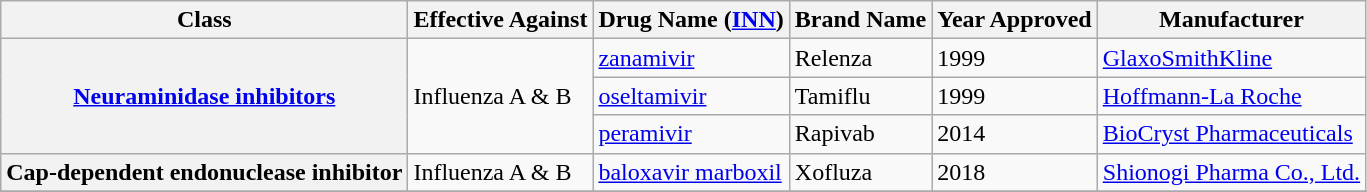<table class="wikitable">
<tr>
<th>Class</th>
<th>Effective Against</th>
<th>Drug Name (<a href='#'>INN</a>)</th>
<th>Brand Name</th>
<th>Year Approved</th>
<th>Manufacturer</th>
</tr>
<tr>
<th rowspan="3"><a href='#'>Neuraminidase inhibitors</a></th>
<td rowspan="3">Influenza A & B</td>
<td><a href='#'>zanamivir</a></td>
<td>Relenza</td>
<td>1999</td>
<td><a href='#'>GlaxoSmithKline</a></td>
</tr>
<tr>
<td><a href='#'>oseltamivir</a></td>
<td>Tamiflu</td>
<td>1999</td>
<td><a href='#'>Hoffmann-La Roche</a></td>
</tr>
<tr>
<td><a href='#'>peramivir</a></td>
<td>Rapivab</td>
<td>2014</td>
<td><a href='#'>BioCryst Pharmaceuticals</a></td>
</tr>
<tr>
<th>Cap-dependent endonuclease inhibitor</th>
<td>Influenza A & B</td>
<td><a href='#'>baloxavir marboxil</a></td>
<td>Xofluza</td>
<td>2018</td>
<td><a href='#'>Shionogi Pharma Co., Ltd.</a></td>
</tr>
<tr>
</tr>
</table>
